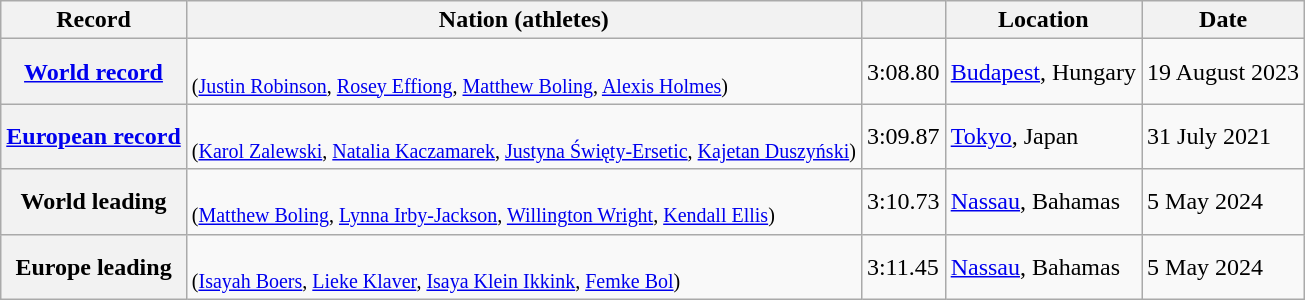<table class="wikitable">
<tr>
<th scope="col">Record</th>
<th scope="col">Nation (athletes)</th>
<th scope="col"></th>
<th scope="col">Location</th>
<th scope="col">Date</th>
</tr>
<tr>
<th scope="row"><a href='#'>World record</a></th>
<td><br><small>(<a href='#'>Justin Robinson</a>, <a href='#'>Rosey Effiong</a>, <a href='#'>Matthew Boling</a>, <a href='#'>Alexis Holmes</a>)</small></td>
<td>3:08.80</td>
<td><a href='#'>Budapest</a>, Hungary</td>
<td>19 August 2023</td>
</tr>
<tr>
<th scope="row"><a href='#'>European record</a></th>
<td><br><small>(<a href='#'>Karol Zalewski</a>, <a href='#'>Natalia Kaczamarek</a>, <a href='#'>Justyna Święty-Ersetic</a>, <a href='#'>Kajetan Duszyński</a>)</small></td>
<td>3:09.87</td>
<td><a href='#'>Tokyo</a>, Japan</td>
<td>31 July 2021</td>
</tr>
<tr>
<th scope="row">World leading</th>
<td><br><small>(<a href='#'>Matthew Boling</a>, <a href='#'>Lynna Irby-Jackson</a>, <a href='#'>Willington Wright</a>, <a href='#'>Kendall Ellis</a>)</small></td>
<td>3:10.73</td>
<td><a href='#'>Nassau</a>, Bahamas</td>
<td>5 May 2024</td>
</tr>
<tr>
<th scope="row">Europe leading</th>
<td><br><small>(<a href='#'>Isayah Boers</a>, <a href='#'>Lieke Klaver</a>, <a href='#'>Isaya Klein Ikkink</a>, <a href='#'>Femke Bol</a>)</small></td>
<td>3:11.45</td>
<td><a href='#'>Nassau</a>, Bahamas</td>
<td>5 May 2024</td>
</tr>
</table>
